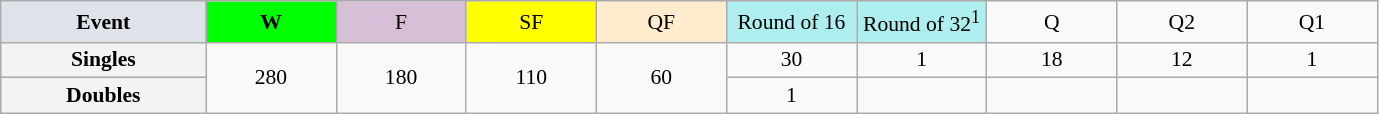<table class="wikitable" style="font-size:90%; text-align:center;">
<tr>
<td style="width:130px; background:#dfe2e9;"><strong>Event</strong></td>
<td style="width:80px; background:lime;"><strong>W</strong></td>
<td style="width:80px; background:thistle;">F</td>
<td style="width:80px; background:#ffff00;">SF</td>
<td style="width:80px; background:#ffebcd;">QF</td>
<td style="width:80px; background:#afeeee;">Round of 16</td>
<td style="width:80px; background:#afeeee;">Round of 32<sup>1</sup></td>
<td style="width:80px;">Q</td>
<td style="width:80px;">Q2</td>
<td style="width:80px;">Q1</td>
</tr>
<tr>
<th style="background:#f3f3f3;">Singles</th>
<td rowspan="2">280</td>
<td rowspan="2">180</td>
<td rowspan="2">110</td>
<td rowspan="2">60</td>
<td>30</td>
<td>1</td>
<td>18</td>
<td>12</td>
<td>1</td>
</tr>
<tr>
<th style="background:#f3f3f3;">Doubles</th>
<td>1</td>
<td></td>
<td></td>
<td></td>
<td></td>
</tr>
</table>
